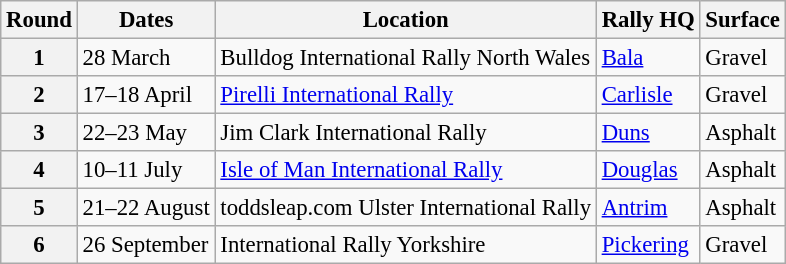<table class="wikitable" style="font-size: 95%;">
<tr>
<th>Round</th>
<th>Dates</th>
<th>Location</th>
<th>Rally HQ</th>
<th>Surface</th>
</tr>
<tr>
<th>1</th>
<td>28 March</td>
<td>Bulldog International Rally North Wales</td>
<td><a href='#'>Bala</a></td>
<td>Gravel</td>
</tr>
<tr>
<th>2</th>
<td>17–18 April</td>
<td><a href='#'>Pirelli International Rally</a></td>
<td><a href='#'>Carlisle</a></td>
<td>Gravel</td>
</tr>
<tr>
<th>3</th>
<td>22–23 May</td>
<td>Jim Clark International Rally</td>
<td><a href='#'>Duns</a></td>
<td>Asphalt</td>
</tr>
<tr>
<th>4</th>
<td>10–11 July</td>
<td><a href='#'>Isle of Man International Rally</a></td>
<td><a href='#'>Douglas</a></td>
<td>Asphalt</td>
</tr>
<tr>
<th>5</th>
<td>21–22 August</td>
<td>toddsleap.com Ulster International Rally</td>
<td><a href='#'>Antrim</a></td>
<td>Asphalt</td>
</tr>
<tr>
<th>6</th>
<td>26 September</td>
<td>International Rally Yorkshire</td>
<td><a href='#'>Pickering</a></td>
<td>Gravel</td>
</tr>
</table>
